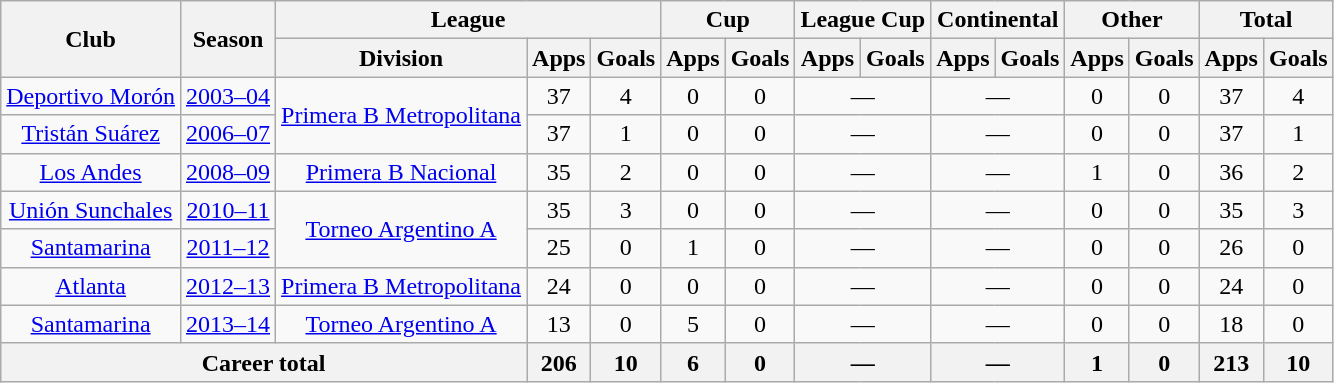<table class="wikitable" style="text-align:center">
<tr>
<th rowspan="2">Club</th>
<th rowspan="2">Season</th>
<th colspan="3">League</th>
<th colspan="2">Cup</th>
<th colspan="2">League Cup</th>
<th colspan="2">Continental</th>
<th colspan="2">Other</th>
<th colspan="2">Total</th>
</tr>
<tr>
<th>Division</th>
<th>Apps</th>
<th>Goals</th>
<th>Apps</th>
<th>Goals</th>
<th>Apps</th>
<th>Goals</th>
<th>Apps</th>
<th>Goals</th>
<th>Apps</th>
<th>Goals</th>
<th>Apps</th>
<th>Goals</th>
</tr>
<tr>
<td rowspan="1"><a href='#'>Deportivo Morón</a></td>
<td><a href='#'>2003–04</a></td>
<td rowspan="2"><a href='#'>Primera B Metropolitana</a></td>
<td>37</td>
<td>4</td>
<td>0</td>
<td>0</td>
<td colspan="2">—</td>
<td colspan="2">—</td>
<td>0</td>
<td>0</td>
<td>37</td>
<td>4</td>
</tr>
<tr>
<td rowspan="1"><a href='#'>Tristán Suárez</a></td>
<td><a href='#'>2006–07</a></td>
<td>37</td>
<td>1</td>
<td>0</td>
<td>0</td>
<td colspan="2">—</td>
<td colspan="2">—</td>
<td>0</td>
<td>0</td>
<td>37</td>
<td>1</td>
</tr>
<tr>
<td rowspan="1"><a href='#'>Los Andes</a></td>
<td><a href='#'>2008–09</a></td>
<td rowspan="1"><a href='#'>Primera B Nacional</a></td>
<td>35</td>
<td>2</td>
<td>0</td>
<td>0</td>
<td colspan="2">—</td>
<td colspan="2">—</td>
<td>1</td>
<td>0</td>
<td>36</td>
<td>2</td>
</tr>
<tr>
<td rowspan="1"><a href='#'>Unión Sunchales</a></td>
<td><a href='#'>2010–11</a></td>
<td rowspan="2"><a href='#'>Torneo Argentino A</a></td>
<td>35</td>
<td>3</td>
<td>0</td>
<td>0</td>
<td colspan="2">—</td>
<td colspan="2">—</td>
<td>0</td>
<td>0</td>
<td>35</td>
<td>3</td>
</tr>
<tr>
<td rowspan="1"><a href='#'>Santamarina</a></td>
<td><a href='#'>2011–12</a></td>
<td>25</td>
<td>0</td>
<td>1</td>
<td>0</td>
<td colspan="2">—</td>
<td colspan="2">—</td>
<td>0</td>
<td>0</td>
<td>26</td>
<td>0</td>
</tr>
<tr>
<td rowspan="1"><a href='#'>Atlanta</a></td>
<td><a href='#'>2012–13</a></td>
<td rowspan="1"><a href='#'>Primera B Metropolitana</a></td>
<td>24</td>
<td>0</td>
<td>0</td>
<td>0</td>
<td colspan="2">—</td>
<td colspan="2">—</td>
<td>0</td>
<td>0</td>
<td>24</td>
<td>0</td>
</tr>
<tr>
<td rowspan="1"><a href='#'>Santamarina</a></td>
<td><a href='#'>2013–14</a></td>
<td rowspan="1"><a href='#'>Torneo Argentino A</a></td>
<td>13</td>
<td>0</td>
<td>5</td>
<td>0</td>
<td colspan="2">—</td>
<td colspan="2">—</td>
<td>0</td>
<td>0</td>
<td>18</td>
<td>0</td>
</tr>
<tr>
<th colspan="3">Career total</th>
<th>206</th>
<th>10</th>
<th>6</th>
<th>0</th>
<th colspan="2">—</th>
<th colspan="2">—</th>
<th>1</th>
<th>0</th>
<th>213</th>
<th>10</th>
</tr>
</table>
